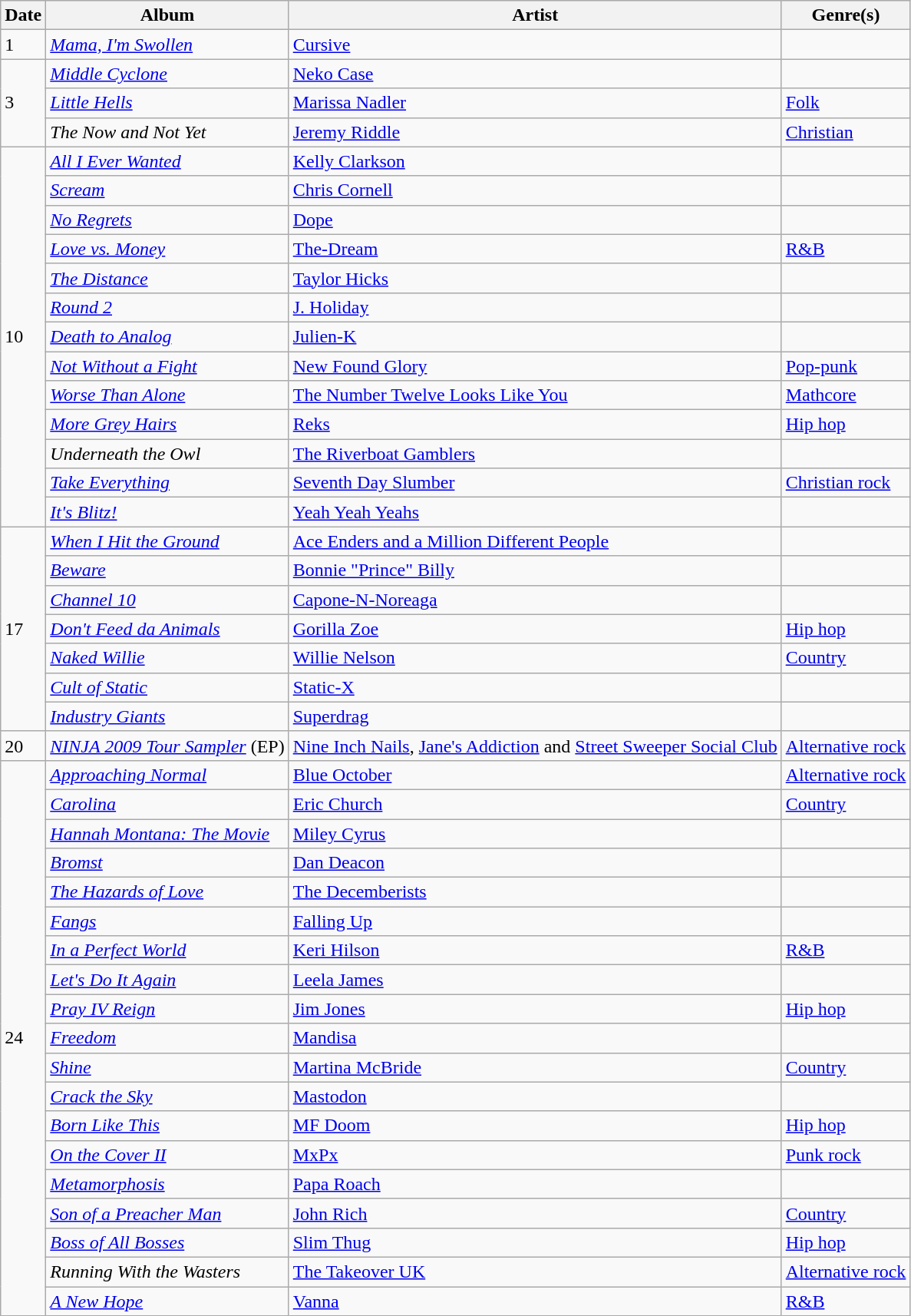<table class="wikitable">
<tr>
<th>Date</th>
<th>Album</th>
<th>Artist</th>
<th>Genre(s)</th>
</tr>
<tr>
<td>1</td>
<td><em><a href='#'>Mama, I'm Swollen</a></em></td>
<td><a href='#'>Cursive</a></td>
<td></td>
</tr>
<tr>
<td rowspan="3">3</td>
<td><em><a href='#'>Middle Cyclone</a></em></td>
<td><a href='#'>Neko Case</a></td>
<td></td>
</tr>
<tr>
<td><em><a href='#'>Little Hells</a></em></td>
<td><a href='#'>Marissa Nadler</a></td>
<td><a href='#'>Folk</a></td>
</tr>
<tr>
<td><em>The Now and Not Yet</em></td>
<td><a href='#'>Jeremy Riddle</a></td>
<td><a href='#'>Christian</a></td>
</tr>
<tr>
<td rowspan="13">10</td>
<td><em><a href='#'>All I Ever Wanted</a></em></td>
<td><a href='#'>Kelly Clarkson</a></td>
<td></td>
</tr>
<tr>
<td><em><a href='#'>Scream</a></em></td>
<td><a href='#'>Chris Cornell</a></td>
<td></td>
</tr>
<tr>
<td><em><a href='#'>No Regrets</a></em></td>
<td><a href='#'>Dope</a></td>
<td></td>
</tr>
<tr>
<td><em><a href='#'>Love vs. Money</a></em></td>
<td><a href='#'>The-Dream</a></td>
<td><a href='#'>R&B</a></td>
</tr>
<tr>
<td><em><a href='#'>The Distance</a></em></td>
<td><a href='#'>Taylor Hicks</a></td>
<td></td>
</tr>
<tr>
<td><em><a href='#'>Round 2</a></em></td>
<td><a href='#'>J. Holiday</a></td>
<td></td>
</tr>
<tr>
<td><em><a href='#'>Death to Analog</a></em></td>
<td><a href='#'>Julien-K</a></td>
<td></td>
</tr>
<tr>
<td><em><a href='#'>Not Without a Fight</a></em></td>
<td><a href='#'>New Found Glory</a></td>
<td><a href='#'>Pop-punk</a></td>
</tr>
<tr>
<td><em><a href='#'>Worse Than Alone</a></em></td>
<td><a href='#'>The Number Twelve Looks Like You</a></td>
<td><a href='#'>Mathcore</a></td>
</tr>
<tr>
<td><em><a href='#'>More Grey Hairs</a></em></td>
<td><a href='#'>Reks</a></td>
<td><a href='#'>Hip hop</a></td>
</tr>
<tr>
<td><em>Underneath the Owl</em></td>
<td><a href='#'>The Riverboat Gamblers</a></td>
<td></td>
</tr>
<tr>
<td><em><a href='#'>Take Everything</a></em></td>
<td><a href='#'>Seventh Day Slumber</a></td>
<td><a href='#'>Christian rock</a></td>
</tr>
<tr>
<td><em><a href='#'>It's Blitz!</a></em></td>
<td><a href='#'>Yeah Yeah Yeahs</a></td>
<td></td>
</tr>
<tr>
<td rowspan="7">17</td>
<td><em><a href='#'>When I Hit the Ground</a></em></td>
<td><a href='#'>Ace Enders and a Million Different People</a></td>
<td></td>
</tr>
<tr>
<td><em><a href='#'>Beware</a></em></td>
<td><a href='#'>Bonnie "Prince" Billy</a></td>
<td></td>
</tr>
<tr>
<td><em><a href='#'>Channel 10</a></em></td>
<td><a href='#'>Capone-N-Noreaga</a></td>
<td></td>
</tr>
<tr>
<td><em><a href='#'>Don't Feed da Animals</a></em></td>
<td><a href='#'>Gorilla Zoe</a></td>
<td><a href='#'>Hip hop</a></td>
</tr>
<tr>
<td><em><a href='#'>Naked Willie</a></em></td>
<td><a href='#'>Willie Nelson</a></td>
<td><a href='#'>Country</a></td>
</tr>
<tr>
<td><em><a href='#'>Cult of Static</a></em></td>
<td><a href='#'>Static-X</a></td>
<td></td>
</tr>
<tr>
<td><em><a href='#'>Industry Giants</a></em></td>
<td><a href='#'>Superdrag</a></td>
<td></td>
</tr>
<tr>
<td>20</td>
<td><em><a href='#'>NINJA 2009 Tour Sampler</a></em> (EP)</td>
<td><a href='#'>Nine Inch Nails</a>, <a href='#'>Jane's Addiction</a> and <a href='#'>Street Sweeper Social Club</a></td>
<td><a href='#'>Alternative rock</a></td>
</tr>
<tr>
<td rowspan="19">24</td>
<td><em><a href='#'>Approaching Normal</a></em></td>
<td><a href='#'>Blue October</a></td>
<td><a href='#'>Alternative rock</a></td>
</tr>
<tr>
<td><em><a href='#'>Carolina</a></em></td>
<td><a href='#'>Eric Church</a></td>
<td><a href='#'>Country</a></td>
</tr>
<tr>
<td><em><a href='#'>Hannah Montana: The Movie</a></em></td>
<td><a href='#'>Miley Cyrus</a></td>
<td></td>
</tr>
<tr>
<td><em><a href='#'>Bromst</a></em></td>
<td><a href='#'>Dan Deacon</a></td>
<td></td>
</tr>
<tr>
<td><em><a href='#'>The Hazards of Love</a></em></td>
<td><a href='#'>The Decemberists</a></td>
<td></td>
</tr>
<tr>
<td><em><a href='#'>Fangs</a></em></td>
<td><a href='#'>Falling Up</a></td>
<td></td>
</tr>
<tr>
<td><em><a href='#'>In a Perfect World</a></em></td>
<td><a href='#'>Keri Hilson</a></td>
<td><a href='#'>R&B</a></td>
</tr>
<tr>
<td><em><a href='#'>Let's Do It Again</a></em></td>
<td><a href='#'>Leela James</a></td>
<td></td>
</tr>
<tr>
<td><em><a href='#'>Pray IV Reign</a></em></td>
<td><a href='#'>Jim Jones</a></td>
<td><a href='#'>Hip hop</a></td>
</tr>
<tr>
<td><em><a href='#'>Freedom</a></em></td>
<td><a href='#'>Mandisa</a></td>
<td></td>
</tr>
<tr>
<td><em><a href='#'>Shine</a></em></td>
<td><a href='#'>Martina McBride</a></td>
<td><a href='#'>Country</a></td>
</tr>
<tr>
<td><em><a href='#'>Crack the Sky</a></em></td>
<td><a href='#'>Mastodon</a></td>
<td></td>
</tr>
<tr>
<td><em><a href='#'>Born Like This</a></em></td>
<td><a href='#'>MF Doom</a></td>
<td><a href='#'>Hip hop</a></td>
</tr>
<tr>
<td><em><a href='#'>On the Cover II</a></em></td>
<td><a href='#'>MxPx</a></td>
<td><a href='#'>Punk rock</a></td>
</tr>
<tr>
<td><em><a href='#'>Metamorphosis</a></em></td>
<td><a href='#'>Papa Roach</a></td>
<td></td>
</tr>
<tr>
<td><em><a href='#'>Son of a Preacher Man</a></em></td>
<td><a href='#'>John Rich</a></td>
<td><a href='#'>Country</a></td>
</tr>
<tr>
<td><em><a href='#'>Boss of All Bosses</a></em></td>
<td><a href='#'>Slim Thug</a></td>
<td><a href='#'>Hip hop</a></td>
</tr>
<tr>
<td><em>Running With the Wasters</em></td>
<td><a href='#'>The Takeover UK</a></td>
<td><a href='#'>Alternative rock</a></td>
</tr>
<tr>
<td><em><a href='#'>A New Hope</a></em></td>
<td><a href='#'>Vanna</a></td>
<td><a href='#'>R&B</a></td>
</tr>
</table>
